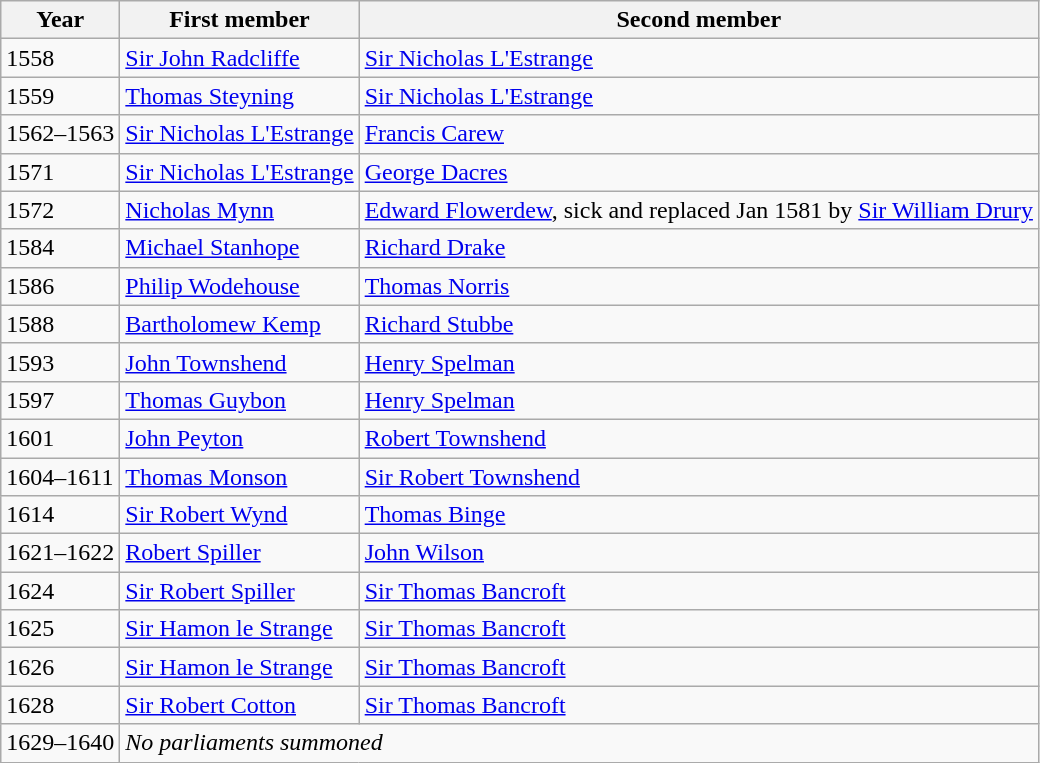<table class="wikitable">
<tr>
<th>Year</th>
<th>First member</th>
<th>Second member</th>
</tr>
<tr>
<td>1558</td>
<td><a href='#'>Sir John Radcliffe</a></td>
<td><a href='#'>Sir Nicholas L'Estrange</a></td>
</tr>
<tr>
<td>1559</td>
<td><a href='#'>Thomas Steyning</a></td>
<td><a href='#'>Sir Nicholas L'Estrange</a></td>
</tr>
<tr>
<td>1562–1563</td>
<td><a href='#'>Sir Nicholas L'Estrange</a></td>
<td><a href='#'>Francis Carew</a></td>
</tr>
<tr>
<td>1571</td>
<td><a href='#'>Sir Nicholas L'Estrange</a></td>
<td><a href='#'>George Dacres</a></td>
</tr>
<tr>
<td>1572</td>
<td><a href='#'>Nicholas Mynn</a></td>
<td><a href='#'>Edward Flowerdew</a>, sick and replaced Jan 1581 by <a href='#'>Sir William Drury</a></td>
</tr>
<tr>
<td>1584</td>
<td><a href='#'>Michael Stanhope</a></td>
<td><a href='#'>Richard Drake</a></td>
</tr>
<tr>
<td>1586</td>
<td><a href='#'>Philip Wodehouse</a></td>
<td><a href='#'>Thomas Norris</a></td>
</tr>
<tr>
<td>1588</td>
<td><a href='#'>Bartholomew Kemp</a></td>
<td><a href='#'>Richard Stubbe</a></td>
</tr>
<tr>
<td>1593</td>
<td><a href='#'>John Townshend</a></td>
<td><a href='#'>Henry Spelman</a></td>
</tr>
<tr>
<td>1597</td>
<td><a href='#'>Thomas Guybon</a></td>
<td><a href='#'>Henry Spelman</a></td>
</tr>
<tr>
<td>1601</td>
<td><a href='#'>John Peyton</a></td>
<td><a href='#'>Robert Townshend</a></td>
</tr>
<tr>
<td>1604–1611</td>
<td><a href='#'>Thomas Monson</a></td>
<td><a href='#'>Sir Robert Townshend</a></td>
</tr>
<tr>
<td>1614</td>
<td><a href='#'>Sir Robert Wynd</a></td>
<td><a href='#'>Thomas Binge</a></td>
</tr>
<tr>
<td>1621–1622</td>
<td><a href='#'>Robert Spiller</a></td>
<td><a href='#'>John Wilson</a></td>
</tr>
<tr>
<td>1624</td>
<td><a href='#'>Sir Robert Spiller</a></td>
<td><a href='#'>Sir Thomas Bancroft</a></td>
</tr>
<tr>
<td>1625</td>
<td><a href='#'>Sir Hamon le Strange</a></td>
<td><a href='#'>Sir Thomas Bancroft</a></td>
</tr>
<tr>
<td>1626</td>
<td><a href='#'>Sir Hamon le Strange</a></td>
<td><a href='#'>Sir Thomas Bancroft</a></td>
</tr>
<tr>
<td>1628</td>
<td><a href='#'>Sir Robert Cotton</a></td>
<td><a href='#'>Sir Thomas Bancroft</a></td>
</tr>
<tr>
<td>1629–1640</td>
<td colspan= "2"><em>No parliaments summoned</em></td>
</tr>
</table>
